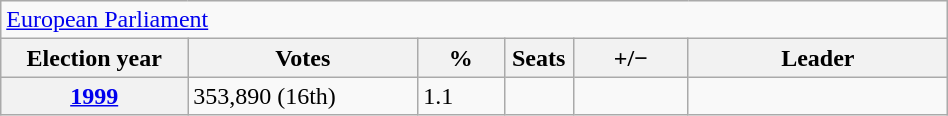<table class=wikitable style="width:50%; border:1px #AAAAFF solid">
<tr>
<td colspan=6><a href='#'>European Parliament</a></td>
</tr>
<tr>
<th width=13%>Election year</th>
<th width=16%>Votes</th>
<th width=6%>%</th>
<th width=1%>Seats</th>
<th width=8%>+/−</th>
<th width=18%>Leader</th>
</tr>
<tr>
<th><a href='#'>1999</a></th>
<td>353,890 (16th)</td>
<td>1.1</td>
<td></td>
<td></td>
<td></td>
</tr>
</table>
